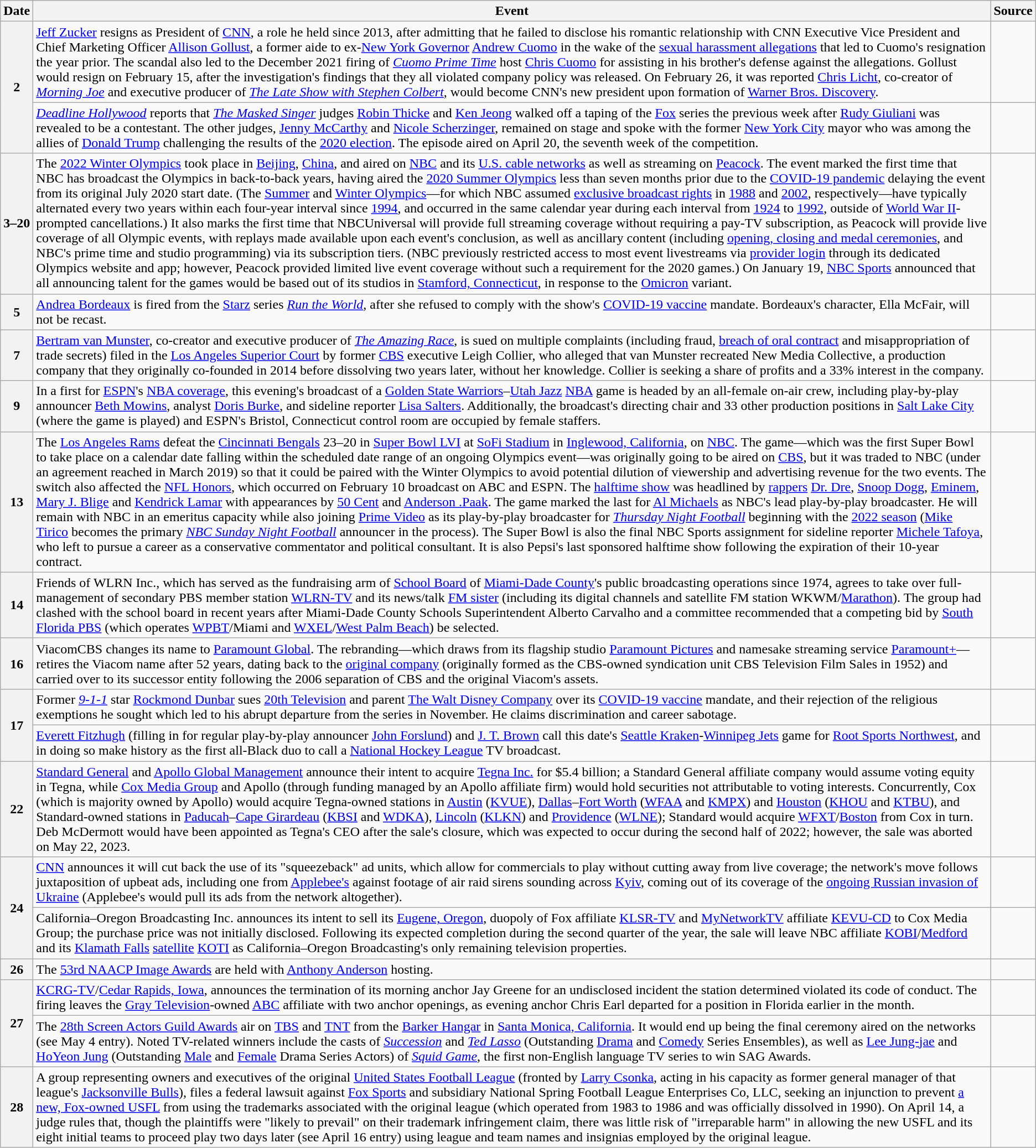<table class=wikitable>
<tr>
<th>Date</th>
<th>Event</th>
<th>Source</th>
</tr>
<tr>
<th rowspan="2">2</th>
<td><a href='#'>Jeff Zucker</a> resigns as President of <a href='#'>CNN</a>, a role he held since 2013, after admitting that he failed to disclose his romantic relationship with CNN Executive Vice President and Chief Marketing Officer <a href='#'>Allison Gollust</a>, a former aide to ex-<a href='#'>New York Governor</a> <a href='#'>Andrew Cuomo</a> in the wake of the <a href='#'>sexual harassment allegations</a> that led to Cuomo's resignation the year prior. The scandal also led to the December 2021 firing of <em><a href='#'>Cuomo Prime Time</a></em> host <a href='#'>Chris Cuomo</a> for assisting in his brother's defense against the allegations. Gollust would resign on February 15, after the investigation's findings that they all violated company policy was released. On February 26, it was reported <a href='#'>Chris Licht</a>, co-creator of <em><a href='#'>Morning Joe</a></em> and executive producer of <em><a href='#'>The Late Show with Stephen Colbert</a></em>, would become CNN's new president upon formation of <a href='#'>Warner Bros. Discovery</a>.</td>
<td><br></td>
</tr>
<tr>
<td><em><a href='#'>Deadline Hollywood</a></em> reports that <em><a href='#'>The Masked Singer</a></em> judges <a href='#'>Robin Thicke</a> and <a href='#'>Ken Jeong</a> walked off a taping of the <a href='#'>Fox</a> series the previous week after <a href='#'>Rudy Giuliani</a> was revealed to be a contestant. The other judges, <a href='#'>Jenny McCarthy</a> and <a href='#'>Nicole Scherzinger</a>, remained on stage and spoke with the former <a href='#'>New York City</a> mayor who was among the allies of <a href='#'>Donald Trump</a> challenging the results of the <a href='#'>2020 election</a>. The episode aired on April 20, the seventh week of the competition.</td>
<td></td>
</tr>
<tr>
<th>3–20</th>
<td>The <a href='#'>2022 Winter Olympics</a> took place in <a href='#'>Beijing</a>, <a href='#'>China</a>, and aired on <a href='#'>NBC</a> and its <a href='#'>U.S. cable networks</a> as well as streaming on <a href='#'>Peacock</a>. The event marked the first time that NBC has broadcast the Olympics in back-to-back years, having aired the <a href='#'>2020 Summer Olympics</a> less than seven months prior due to the <a href='#'>COVID-19 pandemic</a> delaying the event from its original July 2020 start date. (The <a href='#'>Summer</a> and <a href='#'>Winter Olympics</a>—for which NBC assumed <a href='#'>exclusive broadcast rights</a> in <a href='#'>1988</a> and <a href='#'>2002</a>, respectively—have typically alternated every two years within each four-year interval since <a href='#'>1994</a>, and occurred in the same calendar year during each interval from <a href='#'>1924</a> to <a href='#'>1992</a>, outside of <a href='#'>World War II</a>-prompted cancellations.) It also marks the first time that NBCUniversal will provide full streaming coverage without requiring a pay-TV subscription, as Peacock will provide live coverage of all Olympic events, with replays made available upon each event's conclusion, as well as ancillary content (including <a href='#'>opening, closing and medal ceremonies</a>, and NBC's prime time and studio programming) via its subscription tiers. (NBC previously restricted access to most event livestreams via <a href='#'>provider login</a> through its dedicated Olympics website and app; however, Peacock provided limited live event coverage without such a requirement for the 2020 games.) On January 19, <a href='#'>NBC Sports</a> announced that all announcing talent for the games would be based out of its studios in <a href='#'>Stamford, Connecticut</a>, in response to the <a href='#'>Omicron</a> variant.</td>
<td><br></td>
</tr>
<tr>
<th>5</th>
<td><a href='#'>Andrea Bordeaux</a> is fired from the <a href='#'>Starz</a> series <em><a href='#'>Run the World</a></em>, after she refused to comply with the show's <a href='#'>COVID-19 vaccine</a> mandate. Bordeaux's character, Ella McFair, will not be recast.</td>
<td></td>
</tr>
<tr>
<th>7</th>
<td><a href='#'>Bertram van Munster</a>, co-creator and executive producer of <em><a href='#'>The Amazing Race</a></em>, is sued on multiple complaints (including fraud, <a href='#'>breach of oral contract</a> and misappropriation of trade secrets) filed in the <a href='#'>Los Angeles Superior Court</a> by former <a href='#'>CBS</a> executive Leigh Collier, who alleged that van Munster recreated New Media Collective, a production company that they originally co-founded in 2014 before dissolving two years later, without her knowledge. Collier is seeking a share of profits and a 33% interest in the company.</td>
<td></td>
</tr>
<tr>
<th>9</th>
<td>In a first for <a href='#'>ESPN</a>'s <a href='#'>NBA coverage</a>, this evening's broadcast of a <a href='#'>Golden State Warriors</a>–<a href='#'>Utah Jazz</a> <a href='#'>NBA</a> game is headed by an all-female on-air crew, including play-by-play announcer <a href='#'>Beth Mowins</a>, analyst <a href='#'>Doris Burke</a>, and sideline reporter <a href='#'>Lisa Salters</a>. Additionally, the broadcast's directing chair and 33 other production positions in <a href='#'>Salt Lake City</a> (where the game is played) and ESPN's Bristol, Connecticut control room are occupied by female staffers.</td>
<td></td>
</tr>
<tr>
<th>13</th>
<td>The <a href='#'>Los Angeles Rams</a> defeat the <a href='#'>Cincinnati Bengals</a> 23–20 in <a href='#'>Super Bowl LVI</a> at <a href='#'>SoFi Stadium</a> in <a href='#'>Inglewood, California</a>, on <a href='#'>NBC</a>. The game—which was the first Super Bowl to take place on a calendar date falling within the scheduled date range of an ongoing Olympics event—was originally going to be aired on <a href='#'>CBS</a>, but it was traded to NBC (under an agreement reached in March 2019) so that it could be paired with the Winter Olympics to avoid potential dilution of viewership and advertising revenue for the two events. The switch also affected the <a href='#'>NFL Honors</a>, which occurred on February 10 broadcast on ABC and ESPN. The <a href='#'>halftime show</a> was headlined by <a href='#'>rappers</a> <a href='#'>Dr. Dre</a>, <a href='#'>Snoop Dogg</a>, <a href='#'>Eminem</a>, <a href='#'>Mary J. Blige</a> and <a href='#'>Kendrick Lamar</a> with appearances by <a href='#'>50 Cent</a> and <a href='#'>Anderson .Paak</a>. The game marked the last for <a href='#'>Al Michaels</a> as NBC's lead play-by-play broadcaster. He will remain with NBC in an emeritus capacity while also joining <a href='#'>Prime Video</a> as its play-by-play broadcaster for <em><a href='#'>Thursday Night Football</a></em> beginning with the <a href='#'>2022 season</a> (<a href='#'>Mike Tirico</a> becomes the primary <em><a href='#'>NBC Sunday Night Football</a></em> announcer in the process). The Super Bowl is also the final NBC Sports assignment for sideline reporter <a href='#'>Michele Tafoya</a>, who left to pursue a career as a conservative commentator and political consultant. It is also Pepsi's last sponsored halftime show following the expiration of their 10-year contract.</td>
<td><br><br><br></td>
</tr>
<tr>
<th>14</th>
<td>Friends of WLRN Inc., which has served as the fundraising arm of <a href='#'>School Board</a> of <a href='#'>Miami-Dade County</a>'s public broadcasting operations since 1974, agrees to take over full-management of secondary PBS member station <a href='#'>WLRN-TV</a> and its news/talk <a href='#'>FM sister</a> (including its digital channels and satellite FM station WKWM/<a href='#'>Marathon</a>). The group had clashed with the school board in recent years after Miami-Dade County Schools Superintendent Alberto Carvalho and a committee recommended that a competing bid by <a href='#'>South Florida PBS</a> (which operates <a href='#'>WPBT</a>/Miami and <a href='#'>WXEL</a>/<a href='#'>West Palm Beach</a>) be selected.</td>
<td></td>
</tr>
<tr>
<th>16</th>
<td>ViacomCBS changes its name to <a href='#'>Paramount Global</a>. The rebranding—which draws from its flagship studio <a href='#'>Paramount Pictures</a> and namesake streaming service <a href='#'>Paramount+</a>—retires the Viacom name after 52 years, dating back to the <a href='#'>original company</a> (originally formed as the CBS-owned syndication unit CBS Television Film Sales in 1952) and carried over to its successor entity following the 2006 separation of CBS and the original Viacom's assets.</td>
<td></td>
</tr>
<tr>
<th rowspan=2>17</th>
<td>Former <em><a href='#'>9-1-1</a></em> star <a href='#'>Rockmond Dunbar</a> sues <a href='#'>20th Television</a> and parent <a href='#'>The Walt Disney Company</a> over its <a href='#'>COVID-19 vaccine</a> mandate, and their rejection of the religious exemptions he sought which led to his abrupt departure from the series in November. He claims discrimination and career sabotage.</td>
<td></td>
</tr>
<tr>
<td><a href='#'>Everett Fitzhugh</a> (filling in for regular play-by-play announcer <a href='#'>John Forslund</a>) and <a href='#'>J. T. Brown</a> call this date's <a href='#'>Seattle Kraken</a>-<a href='#'>Winnipeg Jets</a> game for <a href='#'>Root Sports Northwest</a>, and in doing so make history as the first all-Black duo to call a <a href='#'>National Hockey League</a> TV broadcast.</td>
<td></td>
</tr>
<tr>
<th>22</th>
<td><a href='#'>Standard General</a> and <a href='#'>Apollo Global Management</a> announce their intent to acquire <a href='#'>Tegna Inc.</a> for $5.4 billion; a Standard General affiliate company would assume voting equity in Tegna, while <a href='#'>Cox Media Group</a> and Apollo (through funding managed by an Apollo affiliate firm) would hold securities not attributable to voting interests. Concurrently, Cox (which is majority owned by Apollo) would acquire Tegna-owned stations in <a href='#'>Austin</a> (<a href='#'>KVUE</a>), <a href='#'>Dallas</a>–<a href='#'>Fort Worth</a> (<a href='#'>WFAA</a> and <a href='#'>KMPX</a>) and <a href='#'>Houston</a> (<a href='#'>KHOU</a> and <a href='#'>KTBU</a>), and Standard-owned stations in <a href='#'>Paducah</a>–<a href='#'>Cape Girardeau</a> (<a href='#'>KBSI</a> and <a href='#'>WDKA</a>), <a href='#'>Lincoln</a> (<a href='#'>KLKN</a>) and <a href='#'>Providence</a> (<a href='#'>WLNE</a>); Standard would acquire <a href='#'>WFXT</a>/<a href='#'>Boston</a> from Cox in turn. Deb McDermott would have been appointed as Tegna's CEO after the sale's closure, which was expected to occur during the second half of 2022; however, the sale was aborted on May 22, 2023.</td>
<td></td>
</tr>
<tr>
<th rowspan="2">24</th>
<td><a href='#'>CNN</a> announces it will cut back the use of its "squeezeback" ad units, which allow for commercials to play without cutting away from live coverage; the network's move follows juxtaposition of upbeat ads, including one from <a href='#'>Applebee's</a> against footage of air raid sirens sounding across <a href='#'>Kyiv</a>, coming out of its coverage of the <a href='#'>ongoing Russian invasion of Ukraine</a> (Applebee's would pull its ads from the network altogether).</td>
<td></td>
</tr>
<tr>
<td>California–Oregon Broadcasting Inc. announces its intent to sell its <a href='#'>Eugene, Oregon</a>, duopoly of Fox affiliate <a href='#'>KLSR-TV</a> and <a href='#'>MyNetworkTV</a> affiliate <a href='#'>KEVU-CD</a> to Cox Media Group; the purchase price was not initially disclosed. Following its expected completion during the second quarter of the year, the sale will leave NBC affiliate <a href='#'>KOBI</a>/<a href='#'>Medford</a> and its <a href='#'>Klamath Falls</a> <a href='#'>satellite</a> <a href='#'>KOTI</a> as California–Oregon Broadcasting's only remaining television properties.</td>
<td></td>
</tr>
<tr>
<th>26</th>
<td>The <a href='#'>53rd NAACP Image Awards</a> are held with <a href='#'>Anthony Anderson</a> hosting.</td>
<td></td>
</tr>
<tr>
<th rowspan="2">27</th>
<td><a href='#'>KCRG-TV</a>/<a href='#'>Cedar Rapids, Iowa</a>, announces the termination of its morning anchor Jay Greene for an undisclosed incident the station determined violated its code of conduct. The firing leaves the <a href='#'>Gray Television</a>-owned <a href='#'>ABC</a> affiliate with two anchor openings, as evening anchor Chris Earl departed for a position in Florida earlier in the month.</td>
<td></td>
</tr>
<tr>
<td>The <a href='#'>28th Screen Actors Guild Awards</a> air on <a href='#'>TBS</a> and <a href='#'>TNT</a> from the <a href='#'>Barker Hangar</a> in <a href='#'>Santa Monica, California</a>. It would end up being the final ceremony aired on the networks (see May 4 entry). Noted TV-related winners include the casts of <em><a href='#'>Succession</a></em> and <em><a href='#'>Ted Lasso</a></em> (Outstanding <a href='#'>Drama</a> and <a href='#'>Comedy</a> Series Ensembles), as well as <a href='#'>Lee Jung-jae</a> and <a href='#'>HoYeon Jung</a> (Outstanding <a href='#'>Male</a> and <a href='#'>Female</a> Drama Series Actors) of <em><a href='#'>Squid Game</a></em>, the first non-English language TV series to win SAG Awards.</td>
<td></td>
</tr>
<tr>
<th>28</th>
<td>A group representing owners and executives of the original <a href='#'>United States Football League</a> (fronted by <a href='#'>Larry Csonka</a>, acting in his capacity as former general manager of that league's <a href='#'>Jacksonville Bulls</a>), files a federal lawsuit against <a href='#'>Fox Sports</a> and subsidiary National Spring Football League Enterprises Co, LLC, seeking an injunction to prevent <a href='#'>a new, Fox-owned USFL</a> from using the trademarks associated with the original league (which operated from 1983 to 1986 and was officially dissolved in 1990). On April 14, a judge rules that, though the plaintiffs were "likely to prevail" on their trademark infringement claim, there was little risk of "irreparable harm" in allowing the new USFL and its eight initial teams to proceed play two days later (see April 16 entry) using league and team names and insignias employed by the original league.</td>
<td><br></td>
</tr>
</table>
